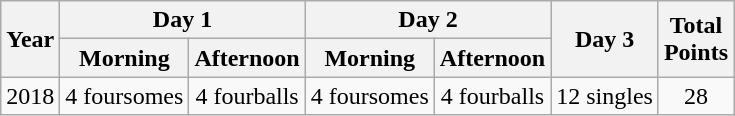<table class="wikitable" style="text-align:center;">
<tr>
<th rowspan=2>Year</th>
<th colspan=2>Day 1</th>
<th colspan=2>Day 2</th>
<th rowspan=2>Day 3</th>
<th rowspan=2>Total<br>Points</th>
</tr>
<tr>
<th>Morning</th>
<th>Afternoon</th>
<th>Morning</th>
<th>Afternoon</th>
</tr>
<tr>
<td>2018</td>
<td>4 foursomes</td>
<td>4 fourballs</td>
<td>4 foursomes</td>
<td>4 fourballs</td>
<td>12 singles</td>
<td>28</td>
</tr>
</table>
